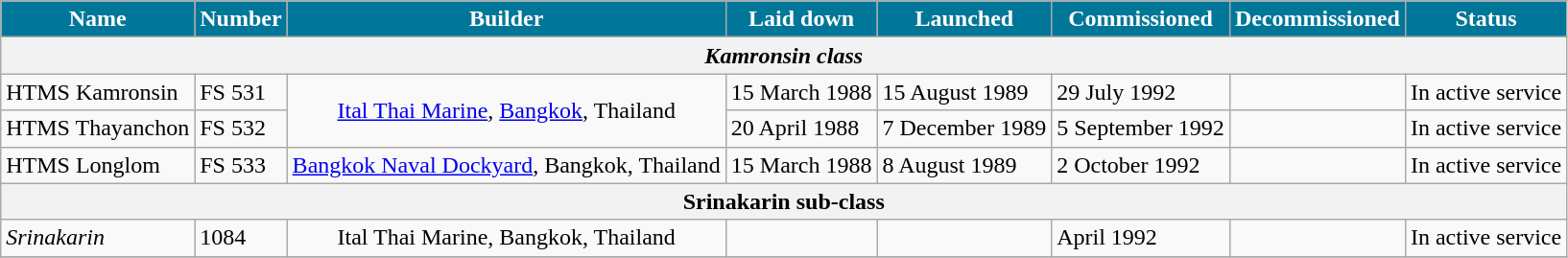<table class="wikitable">
<tr>
<th style="background:#079;color:#fff;">Name</th>
<th style="background:#079;color:#fff;">Number</th>
<th style="background:#079;color:#fff;">Builder</th>
<th style="background:#079;color:#fff;">Laid down</th>
<th style="background:#079;color:#fff;">Launched</th>
<th style="background:#079;color:#fff;">Commissioned</th>
<th style="background:#079;color:#fff;">Decommissioned</th>
<th style="background:#079;color:#fff;">Status</th>
</tr>
<tr>
<th align=center colspan=8><strong><em>Kamronsin<em> class<strong></th>
</tr>
<tr>
<td>HTMS </em>Kamronsin<em></td>
<td>FS 531</td>
<td rowspan=2 align=center><a href='#'>Ital Thai Marine</a>, <a href='#'>Bangkok</a>, Thailand</td>
<td>15 March 1988</td>
<td>15 August 1989</td>
<td>29 July 1992</td>
<td></td>
<td>In active service</td>
</tr>
<tr>
<td>HTMS </em>Thayanchon<em></td>
<td>FS 532</td>
<td>20 April 1988</td>
<td>7 December 1989</td>
<td>5 September 1992</td>
<td></td>
<td>In active service</td>
</tr>
<tr>
<td>HTMS </em>Longlom<em></td>
<td>FS 533</td>
<td align=center><a href='#'>Bangkok Naval Dockyard</a>, Bangkok, Thailand</td>
<td>15 March 1988</td>
<td>8 August 1989</td>
<td>2 October 1992</td>
<td></td>
<td>In active service</td>
</tr>
<tr>
<th align=center colspan=8></em></strong>Srinakarin</em> sub-class</strong></th>
</tr>
<tr>
<td><em>Srinakarin</em></td>
<td>1084</td>
<td align=center>Ital Thai Marine, Bangkok, Thailand</td>
<td></td>
<td></td>
<td>April 1992</td>
<td></td>
<td>In active service</td>
</tr>
<tr>
</tr>
</table>
